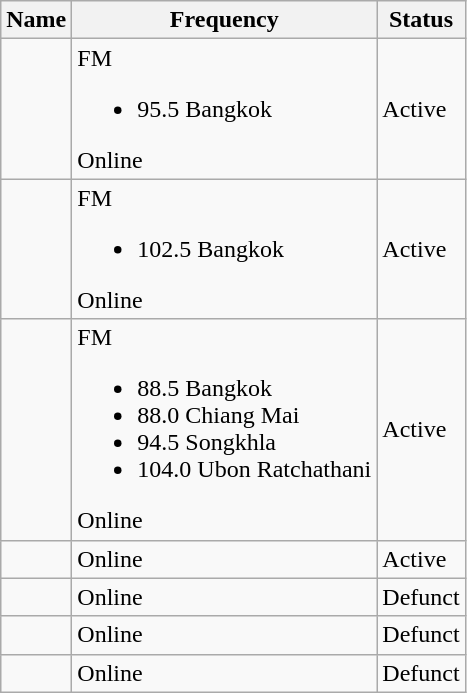<table class="wikitable">
<tr>
<th>Name</th>
<th>Frequency</th>
<th>Status</th>
</tr>
<tr>
<td></td>
<td>FM<br><ul><li>95.5 Bangkok</li></ul>Online</td>
<td>Active</td>
</tr>
<tr>
<td></td>
<td>FM<br><ul><li>102.5 Bangkok</li></ul>Online</td>
<td>Active</td>
</tr>
<tr>
<td></td>
<td>FM<br><ul><li>88.5 Bangkok</li><li>88.0 Chiang Mai</li><li>94.5 Songkhla</li><li>104.0 Ubon Ratchathani</li></ul>Online</td>
<td>Active</td>
</tr>
<tr>
<td></td>
<td>Online</td>
<td>Active</td>
</tr>
<tr>
<td></td>
<td>Online</td>
<td>Defunct</td>
</tr>
<tr>
<td></td>
<td>Online</td>
<td>Defunct</td>
</tr>
<tr>
<td></td>
<td>Online</td>
<td>Defunct</td>
</tr>
</table>
